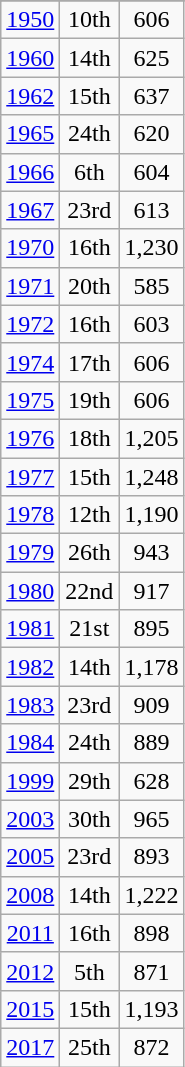<table class="wikitable sortable">
<tr>
</tr>
<tr>
</tr>
<tr align="center">
<td><a href='#'>1950</a></td>
<td>10th</td>
<td>606</td>
</tr>
<tr align="center">
<td><a href='#'>1960</a></td>
<td>14th</td>
<td>625</td>
</tr>
<tr align="center">
<td><a href='#'>1962</a></td>
<td>15th</td>
<td>637</td>
</tr>
<tr align="center">
<td><a href='#'>1965</a></td>
<td>24th</td>
<td>620</td>
</tr>
<tr align="center">
<td><a href='#'>1966</a></td>
<td>6th</td>
<td>604</td>
</tr>
<tr align="center">
<td><a href='#'>1967</a></td>
<td>23rd</td>
<td>613</td>
</tr>
<tr align="center">
<td><a href='#'>1970</a></td>
<td>16th</td>
<td>1,230</td>
</tr>
<tr align="center">
<td><a href='#'>1971</a></td>
<td>20th</td>
<td>585</td>
</tr>
<tr align="center">
<td><a href='#'>1972</a></td>
<td>16th</td>
<td>603</td>
</tr>
<tr align="center">
<td><a href='#'>1974</a></td>
<td>17th</td>
<td>606</td>
</tr>
<tr align="center">
<td><a href='#'>1975</a></td>
<td>19th</td>
<td>606</td>
</tr>
<tr align="center">
<td><a href='#'>1976</a></td>
<td>18th</td>
<td>1,205</td>
</tr>
<tr align="center">
<td><a href='#'>1977</a></td>
<td>15th</td>
<td>1,248</td>
</tr>
<tr align="center">
<td><a href='#'>1978</a></td>
<td>12th</td>
<td>1,190</td>
</tr>
<tr align="center">
<td><a href='#'>1979</a></td>
<td>26th</td>
<td>943</td>
</tr>
<tr align="center">
<td><a href='#'>1980</a></td>
<td>22nd</td>
<td>917</td>
</tr>
<tr align="center">
<td><a href='#'>1981</a></td>
<td>21st</td>
<td>895</td>
</tr>
<tr align="center">
<td><a href='#'>1982</a></td>
<td>14th</td>
<td>1,178</td>
</tr>
<tr align="center">
<td><a href='#'>1983</a></td>
<td>23rd</td>
<td>909</td>
</tr>
<tr align="center">
<td><a href='#'>1984</a></td>
<td>24th</td>
<td>889</td>
</tr>
<tr align="center">
<td><a href='#'>1999</a></td>
<td>29th</td>
<td>628</td>
</tr>
<tr align="center">
<td><a href='#'>2003</a></td>
<td>30th</td>
<td>965</td>
</tr>
<tr align="center">
<td><a href='#'>2005</a></td>
<td>23rd</td>
<td>893</td>
</tr>
<tr align="center">
<td><a href='#'>2008</a></td>
<td>14th</td>
<td>1,222</td>
</tr>
<tr align="center">
<td><a href='#'>2011</a></td>
<td>16th</td>
<td>898</td>
</tr>
<tr align="center">
<td><a href='#'>2012</a></td>
<td>5th</td>
<td>871</td>
</tr>
<tr align="center">
<td><a href='#'>2015</a></td>
<td>15th</td>
<td>1,193</td>
</tr>
<tr align="center">
<td><a href='#'>2017</a></td>
<td>25th</td>
<td>872</td>
</tr>
</table>
